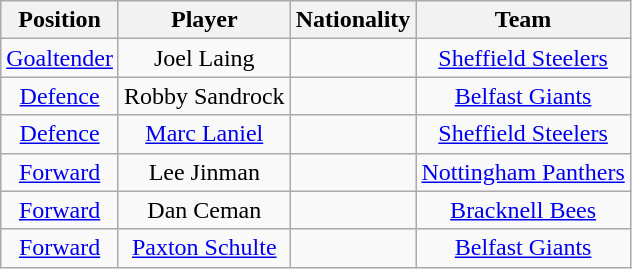<table class="wikitable">
<tr>
<th>Position</th>
<th>Player</th>
<th>Nationality</th>
<th>Team</th>
</tr>
<tr align="center">
<td><a href='#'>Goaltender</a></td>
<td>Joel Laing</td>
<td></td>
<td><a href='#'>Sheffield Steelers</a></td>
</tr>
<tr align="center">
<td><a href='#'>Defence</a></td>
<td>Robby Sandrock</td>
<td></td>
<td><a href='#'>Belfast Giants</a></td>
</tr>
<tr align="center">
<td><a href='#'>Defence</a></td>
<td><a href='#'>Marc Laniel</a></td>
<td></td>
<td><a href='#'>Sheffield Steelers</a></td>
</tr>
<tr align="center">
<td><a href='#'>Forward</a></td>
<td>Lee Jinman</td>
<td></td>
<td><a href='#'>Nottingham Panthers</a></td>
</tr>
<tr align="center">
<td><a href='#'>Forward</a></td>
<td>Dan Ceman</td>
<td></td>
<td><a href='#'>Bracknell Bees</a></td>
</tr>
<tr align="center">
<td><a href='#'>Forward</a></td>
<td><a href='#'>Paxton Schulte</a></td>
<td></td>
<td><a href='#'>Belfast Giants</a></td>
</tr>
</table>
